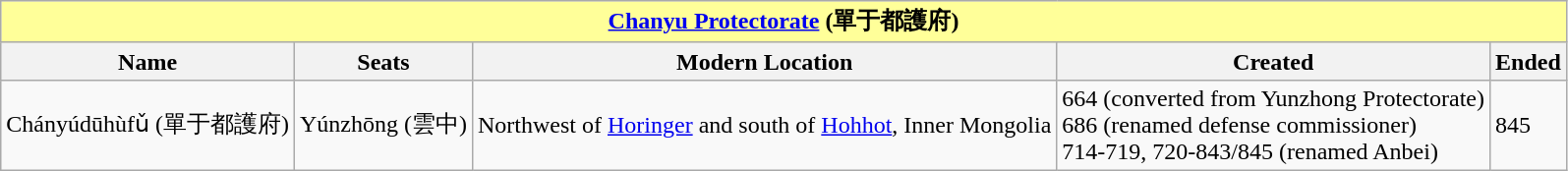<table class="wikitable collapsible collapsed">
<tr>
<th colspan="5" style="background: #ffff99;"><a href='#'>Chanyu Protectorate</a> (單于都護府)</th>
</tr>
<tr>
<th>Name</th>
<th>Seats</th>
<th>Modern Location</th>
<th>Created</th>
<th>Ended</th>
</tr>
<tr>
<td>Chányúdūhùfǔ (單于都護府)</td>
<td>Yúnzhōng (雲中)</td>
<td>Northwest of <a href='#'>Horinger</a> and south of <a href='#'>Hohhot</a>, Inner Mongolia</td>
<td>664 (converted from Yunzhong Protectorate)<br>686 (renamed defense commissioner)<br>714-719, 720-843/845 (renamed Anbei)</td>
<td>845</td>
</tr>
</table>
